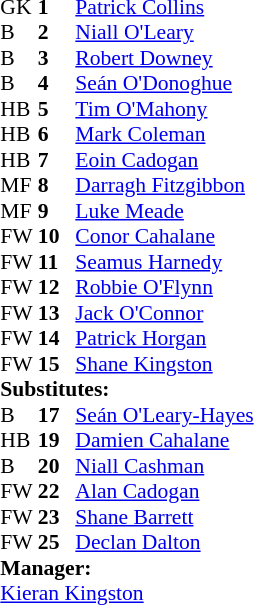<table cellspacing="0" cellpadding="0" style="font-size:90%; margin:0.2em auto;">
<tr>
<th width="25"></th>
<th width="25"></th>
</tr>
<tr>
<td>GK</td>
<td><strong>1</strong></td>
<td><a href='#'>Patrick Collins</a></td>
</tr>
<tr>
<td>B</td>
<td><strong>2</strong></td>
<td><a href='#'>Niall O'Leary</a></td>
<td></td>
<td> </td>
</tr>
<tr>
<td>B</td>
<td><strong>3</strong></td>
<td><a href='#'>Robert Downey</a></td>
</tr>
<tr>
<td>B</td>
<td><strong>4</strong></td>
<td><a href='#'>Seán O'Donoghue</a></td>
<td></td>
<td></td>
</tr>
<tr>
<td>HB</td>
<td><strong>5</strong></td>
<td><a href='#'>Tim O'Mahony</a></td>
</tr>
<tr>
<td>HB</td>
<td><strong>6</strong></td>
<td><a href='#'>Mark Coleman</a></td>
</tr>
<tr>
<td>HB</td>
<td><strong>7</strong></td>
<td><a href='#'>Eoin Cadogan</a></td>
</tr>
<tr>
<td>MF</td>
<td><strong>8</strong></td>
<td><a href='#'>Darragh Fitzgibbon</a></td>
<td></td>
<td> </td>
</tr>
<tr>
<td>MF</td>
<td><strong>9</strong></td>
<td><a href='#'>Luke Meade</a></td>
</tr>
<tr>
<td>FW</td>
<td><strong>10</strong></td>
<td><a href='#'>Conor Cahalane</a></td>
<td></td>
<td></td>
</tr>
<tr>
<td>FW</td>
<td><strong>11</strong></td>
<td><a href='#'>Seamus Harnedy</a></td>
</tr>
<tr>
<td>FW</td>
<td><strong>12</strong></td>
<td><a href='#'>Robbie O'Flynn</a></td>
<td></td>
<td></td>
</tr>
<tr>
<td>FW</td>
<td><strong>13</strong></td>
<td><a href='#'>Jack O'Connor</a></td>
<td></td>
<td> </td>
</tr>
<tr>
<td>FW</td>
<td><strong>14</strong></td>
<td><a href='#'>Patrick Horgan</a></td>
</tr>
<tr>
<td>FW</td>
<td><strong>15</strong></td>
<td><a href='#'>Shane Kingston</a></td>
</tr>
<tr>
<td colspan=3><strong>Substitutes:</strong></td>
</tr>
<tr>
<td>B</td>
<td><strong>17</strong></td>
<td><a href='#'>Seán O'Leary-Hayes</a></td>
<td></td>
<td> </td>
</tr>
<tr>
<td>HB</td>
<td><strong>19</strong></td>
<td><a href='#'>Damien Cahalane</a></td>
<td></td>
<td></td>
</tr>
<tr>
<td>B</td>
<td><strong>20</strong></td>
<td><a href='#'>Niall Cashman</a></td>
<td></td>
<td></td>
</tr>
<tr>
<td>FW</td>
<td><strong>22</strong></td>
<td><a href='#'>Alan Cadogan</a></td>
<td></td>
<td> </td>
</tr>
<tr>
<td>FW</td>
<td><strong>23</strong></td>
<td><a href='#'>Shane Barrett</a></td>
<td></td>
<td> </td>
</tr>
<tr>
<td>FW</td>
<td><strong>25</strong></td>
<td><a href='#'>Declan Dalton</a></td>
<td></td>
<td></td>
</tr>
<tr>
<td colspan=3><strong>Manager:</strong></td>
</tr>
<tr>
<td colspan=4><a href='#'>Kieran Kingston</a></td>
</tr>
</table>
